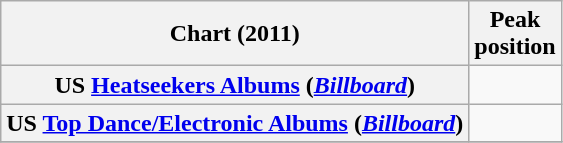<table class="wikitable sortable plainrowheaders">
<tr>
<th>Chart (2011)</th>
<th>Peak<br>position</th>
</tr>
<tr>
<th scope="row">US <a href='#'>Heatseekers Albums</a> (<em><a href='#'>Billboard</a></em>)</th>
<td></td>
</tr>
<tr>
<th scope="row">US <a href='#'>Top Dance/Electronic Albums</a> (<em><a href='#'>Billboard</a></em>)</th>
<td></td>
</tr>
<tr>
</tr>
</table>
